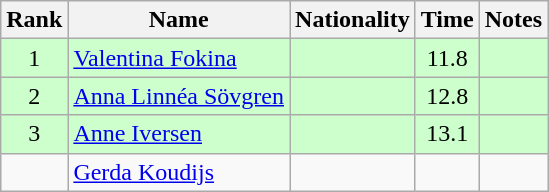<table class="wikitable sortable" style="text-align:center">
<tr>
<th>Rank</th>
<th>Name</th>
<th>Nationality</th>
<th>Time</th>
<th>Notes</th>
</tr>
<tr bgcolor=ccffcc>
<td>1</td>
<td align=left><a href='#'>Valentina Fokina</a></td>
<td align=left></td>
<td>11.8</td>
<td></td>
</tr>
<tr bgcolor=ccffcc>
<td>2</td>
<td align=left><a href='#'>Anna Linnéa Sövgren</a></td>
<td align=left></td>
<td>12.8</td>
<td></td>
</tr>
<tr bgcolor=ccffcc>
<td>3</td>
<td align=left><a href='#'>Anne Iversen</a></td>
<td align=left></td>
<td>13.1</td>
<td></td>
</tr>
<tr>
<td></td>
<td align=left><a href='#'>Gerda Koudijs</a></td>
<td align=left></td>
<td></td>
<td></td>
</tr>
</table>
